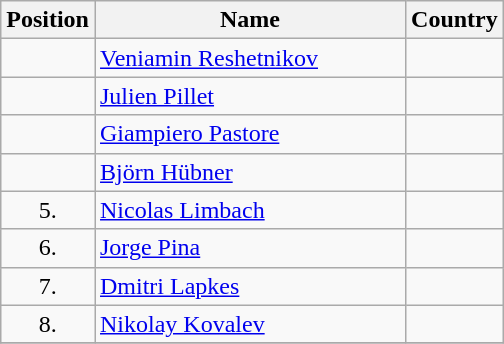<table class="wikitable">
<tr>
<th width="20">Position</th>
<th width="200">Name</th>
<th>Country</th>
</tr>
<tr>
<td align="center"></td>
<td><a href='#'>Veniamin Reshetnikov</a></td>
<td></td>
</tr>
<tr>
<td align="center"></td>
<td><a href='#'>Julien Pillet</a></td>
<td></td>
</tr>
<tr>
<td align="center"></td>
<td><a href='#'>Giampiero Pastore</a></td>
<td></td>
</tr>
<tr>
<td align="center"></td>
<td><a href='#'>Björn Hübner</a></td>
<td></td>
</tr>
<tr>
<td align="center">5.</td>
<td><a href='#'>Nicolas Limbach</a></td>
<td></td>
</tr>
<tr>
<td align="center">6.</td>
<td><a href='#'>Jorge Pina</a></td>
<td></td>
</tr>
<tr>
<td align="center">7.</td>
<td><a href='#'>Dmitri Lapkes</a></td>
<td></td>
</tr>
<tr>
<td align="center">8.</td>
<td><a href='#'>Nikolay Kovalev</a></td>
<td></td>
</tr>
<tr>
</tr>
</table>
